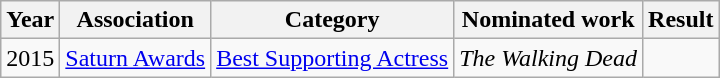<table class="wikitable">
<tr>
<th>Year</th>
<th>Association</th>
<th>Category</th>
<th>Nominated work</th>
<th>Result</th>
</tr>
<tr>
<td>2015</td>
<td><a href='#'>Saturn Awards</a></td>
<td><a href='#'>Best Supporting Actress</a></td>
<td><em>The Walking Dead</em></td>
<td></td>
</tr>
</table>
